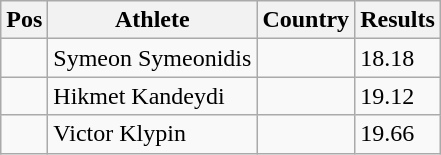<table class="wikitable">
<tr>
<th>Pos</th>
<th>Athlete</th>
<th>Country</th>
<th>Results</th>
</tr>
<tr>
<td align="center"></td>
<td>Symeon Symeonidis</td>
<td></td>
<td>18.18</td>
</tr>
<tr>
<td align="center"></td>
<td>Hikmet Kandeydi</td>
<td></td>
<td>19.12</td>
</tr>
<tr>
<td align="center"></td>
<td>Victor Klypin</td>
<td></td>
<td>19.66</td>
</tr>
</table>
